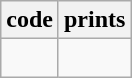<table class="wikitable">
<tr>
<th>code</th>
<th>prints</th>
</tr>
<tr>
<td><br></td>
<td><br></td>
</tr>
</table>
